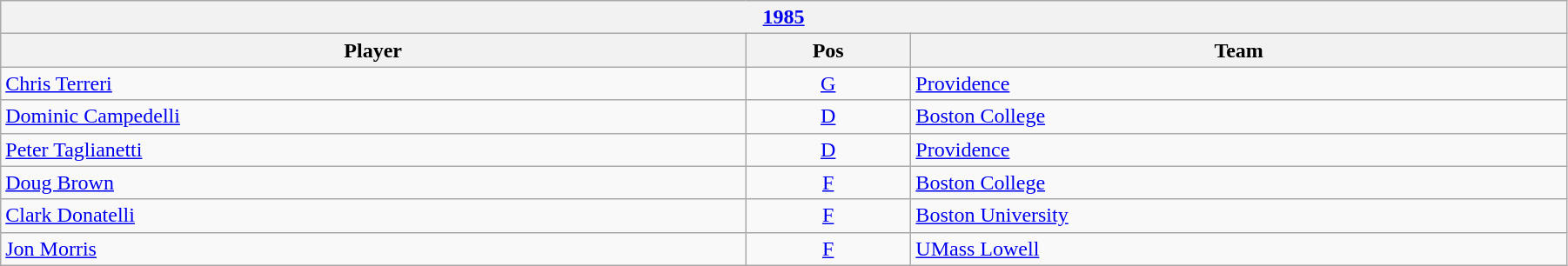<table class="wikitable" width=95%>
<tr>
<th colspan=3><a href='#'>1985</a></th>
</tr>
<tr>
<th>Player</th>
<th>Pos</th>
<th>Team</th>
</tr>
<tr>
<td><a href='#'>Chris Terreri</a></td>
<td align=center><a href='#'>G</a></td>
<td><a href='#'>Providence</a></td>
</tr>
<tr>
<td><a href='#'>Dominic Campedelli</a></td>
<td align=center><a href='#'>D</a></td>
<td><a href='#'>Boston College</a></td>
</tr>
<tr>
<td><a href='#'>Peter Taglianetti</a></td>
<td align=center><a href='#'>D</a></td>
<td><a href='#'>Providence</a></td>
</tr>
<tr>
<td><a href='#'>Doug Brown</a></td>
<td align=center><a href='#'>F</a></td>
<td><a href='#'>Boston College</a></td>
</tr>
<tr>
<td><a href='#'>Clark Donatelli</a></td>
<td align=center><a href='#'>F</a></td>
<td><a href='#'>Boston University</a></td>
</tr>
<tr>
<td><a href='#'>Jon Morris</a></td>
<td align=center><a href='#'>F</a></td>
<td><a href='#'>UMass Lowell</a></td>
</tr>
</table>
